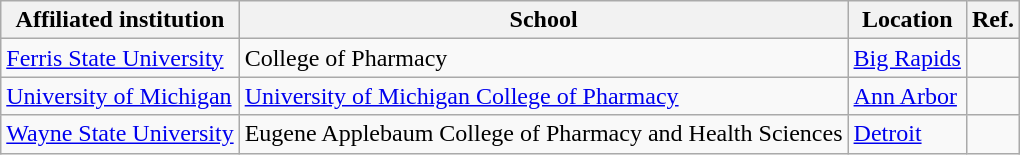<table class="wikitable sortable">
<tr>
<th>Affiliated institution</th>
<th>School</th>
<th>Location</th>
<th>Ref.</th>
</tr>
<tr>
<td><a href='#'>Ferris State University</a></td>
<td>College of Pharmacy</td>
<td><a href='#'>Big Rapids</a></td>
<td></td>
</tr>
<tr>
<td><a href='#'>University of Michigan</a></td>
<td><a href='#'>University of Michigan College of Pharmacy</a></td>
<td><a href='#'>Ann Arbor</a></td>
<td></td>
</tr>
<tr>
<td><a href='#'>Wayne State University</a></td>
<td>Eugene Applebaum College of Pharmacy and Health Sciences</td>
<td><a href='#'>Detroit</a></td>
<td></td>
</tr>
</table>
